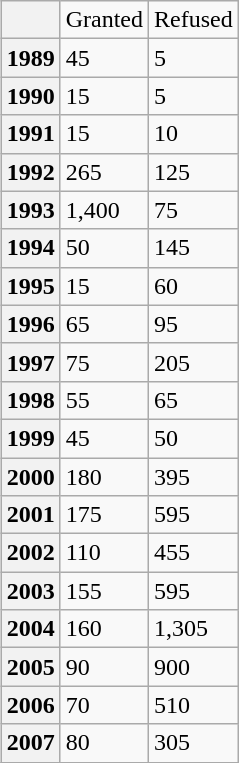<table class='wikitable' align="right">
<tr>
<th></th>
<td>Granted</td>
<td>Refused</td>
</tr>
<tr>
<th>1989</th>
<td>45</td>
<td>5</td>
</tr>
<tr>
<th>1990</th>
<td>15</td>
<td>5</td>
</tr>
<tr>
<th>1991</th>
<td>15</td>
<td>10</td>
</tr>
<tr>
<th>1992</th>
<td>265</td>
<td>125</td>
</tr>
<tr>
<th>1993</th>
<td>1,400</td>
<td>75</td>
</tr>
<tr>
<th>1994</th>
<td>50</td>
<td>145</td>
</tr>
<tr>
<th>1995</th>
<td>15</td>
<td>60</td>
</tr>
<tr>
<th>1996</th>
<td>65</td>
<td>95</td>
</tr>
<tr>
<th>1997</th>
<td>75</td>
<td>205</td>
</tr>
<tr>
<th>1998</th>
<td>55</td>
<td>65</td>
</tr>
<tr>
<th>1999</th>
<td>45</td>
<td>50</td>
</tr>
<tr>
<th>2000</th>
<td>180</td>
<td>395</td>
</tr>
<tr>
<th>2001</th>
<td>175</td>
<td>595</td>
</tr>
<tr>
<th>2002</th>
<td>110</td>
<td>455</td>
</tr>
<tr>
<th>2003</th>
<td>155</td>
<td>595</td>
</tr>
<tr>
<th>2004</th>
<td>160</td>
<td>1,305</td>
</tr>
<tr>
<th>2005</th>
<td>90</td>
<td>900</td>
</tr>
<tr>
<th>2006</th>
<td>70</td>
<td>510</td>
</tr>
<tr>
<th>2007</th>
<td>80</td>
<td>305</td>
</tr>
<tr>
</tr>
</table>
